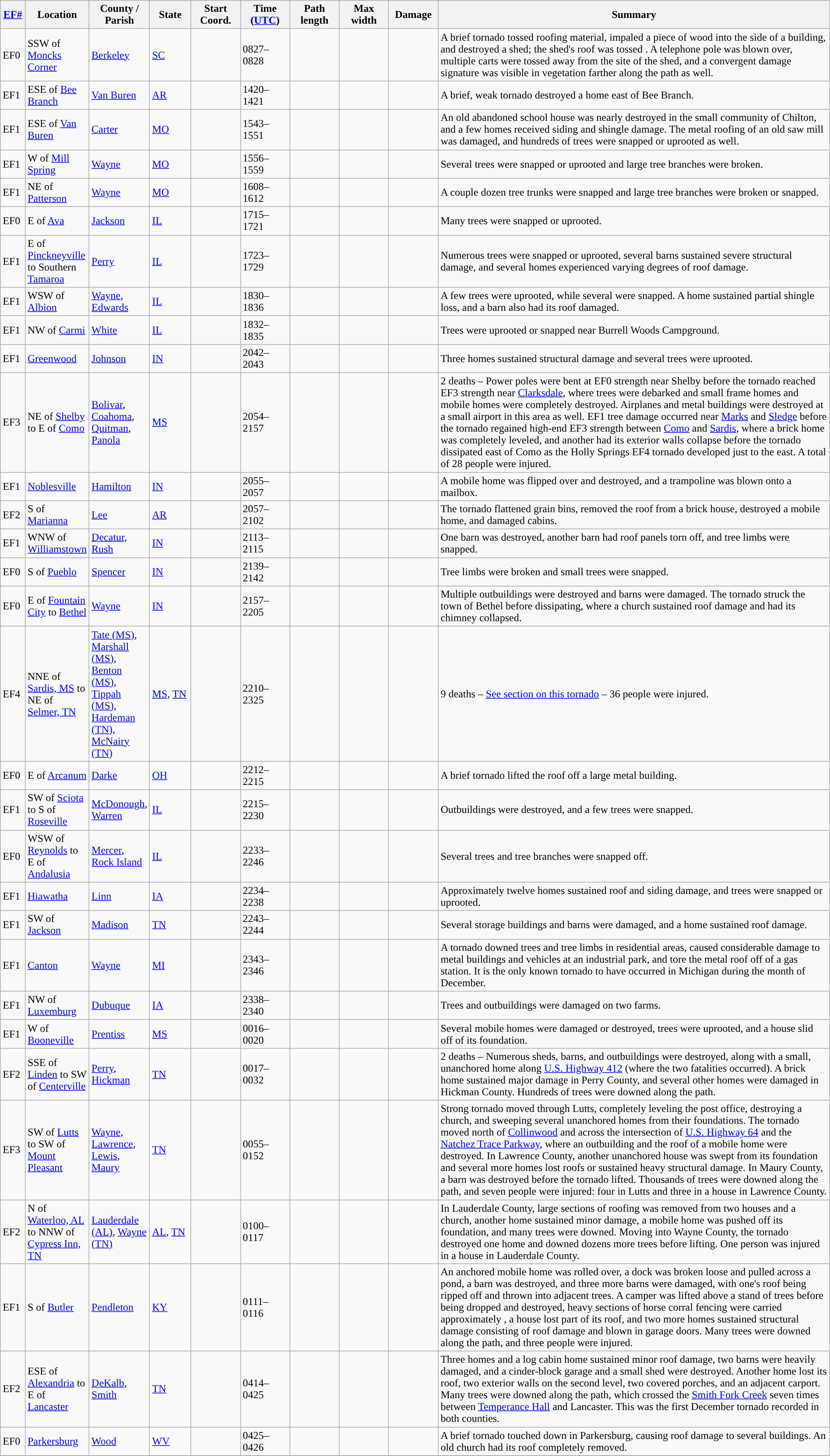<table class="wikitable sortable" style="width:100%;">
<tr>
<th scope="col"  style="width:3%; text-align:center;"><a href='#'>EF#</a></th>
<th scope="col"  style="width:7%; text-align:center;" class="unsortable">Location</th>
<th scope="col"  style="width:6%; text-align:center;" class="unsortable">County / Parish</th>
<th scope="col"  style="width:5%; text-align:center;">State</th>
<th scope="col"  style="width:6%; text-align:center;">Start Coord.</th>
<th scope="col"  style="width:6%; text-align:center;">Time (<a href='#'>UTC</a>)</th>
<th scope="col"  style="width:6%; text-align:center;">Path length</th>
<th scope="col"  style="width:6%; text-align:center;">Max width</th>
<th scope="col"  style="width:6%; text-align:center;">Damage</th>
<th scope="col" class="unsortable" style="width:48%; text-align:center;">Summary</th>
</tr>
<tr>
<td>EF0</td>
<td>SSW of <a href='#'>Moncks Corner</a></td>
<td><a href='#'>Berkeley</a></td>
<td><a href='#'>SC</a></td>
<td></td>
<td>0827–0828</td>
<td></td>
<td></td>
<td></td>
<td>A brief tornado tossed roofing material, impaled a piece of wood into the side of a building, and destroyed a  shed; the shed's roof was tossed . A telephone pole was blown over, multiple  carts were tossed away from the site of the shed, and a convergent damage signature was visible in vegetation farther along the path as well.</td>
</tr>
<tr>
<td>EF1</td>
<td>ESE of <a href='#'>Bee Branch</a></td>
<td><a href='#'>Van Buren</a></td>
<td><a href='#'>AR</a></td>
<td></td>
<td>1420–1421</td>
<td></td>
<td></td>
<td></td>
<td>A brief, weak tornado destroyed a home east of Bee Branch.</td>
</tr>
<tr>
<td>EF1</td>
<td>ESE of <a href='#'>Van Buren</a></td>
<td><a href='#'>Carter</a></td>
<td><a href='#'>MO</a></td>
<td></td>
<td>1543–1551</td>
<td></td>
<td></td>
<td></td>
<td>An old abandoned school house was nearly destroyed in the small community of Chilton, and a few homes received siding and shingle damage. The metal roofing of an old saw mill was damaged, and hundreds of trees were snapped or uprooted as well.</td>
</tr>
<tr>
<td>EF1</td>
<td>W of <a href='#'>Mill Spring</a></td>
<td><a href='#'>Wayne</a></td>
<td><a href='#'>MO</a></td>
<td></td>
<td>1556–1559</td>
<td></td>
<td></td>
<td></td>
<td>Several trees were snapped or uprooted and large tree branches were broken.</td>
</tr>
<tr>
<td>EF1</td>
<td>NE of <a href='#'>Patterson</a></td>
<td><a href='#'>Wayne</a></td>
<td><a href='#'>MO</a></td>
<td></td>
<td>1608–1612</td>
<td></td>
<td></td>
<td></td>
<td>A couple dozen tree trunks were snapped and large tree branches were broken or snapped.</td>
</tr>
<tr>
<td>EF0</td>
<td>E of <a href='#'>Ava</a></td>
<td><a href='#'>Jackson</a></td>
<td><a href='#'>IL</a></td>
<td></td>
<td>1715–1721</td>
<td></td>
<td></td>
<td></td>
<td>Many trees were snapped or uprooted.</td>
</tr>
<tr>
<td>EF1</td>
<td>E of <a href='#'>Pinckneyville</a> to Southern <a href='#'>Tamaroa</a></td>
<td><a href='#'>Perry</a></td>
<td><a href='#'>IL</a></td>
<td></td>
<td>1723–1729</td>
<td></td>
<td></td>
<td></td>
<td>Numerous trees were snapped or uprooted, several barns sustained severe structural damage, and several homes experienced varying degrees of roof damage.</td>
</tr>
<tr>
<td>EF1</td>
<td>WSW of <a href='#'>Albion</a></td>
<td><a href='#'>Wayne</a>, <a href='#'>Edwards</a></td>
<td><a href='#'>IL</a></td>
<td></td>
<td>1830–1836</td>
<td></td>
<td></td>
<td></td>
<td>A few trees were uprooted, while several were snapped. A home sustained partial shingle loss, and a barn also had its roof damaged.</td>
</tr>
<tr>
<td>EF1</td>
<td>NW of <a href='#'>Carmi</a></td>
<td><a href='#'>White</a></td>
<td><a href='#'>IL</a></td>
<td></td>
<td>1832–1835</td>
<td></td>
<td></td>
<td></td>
<td>Trees were uprooted or snapped near Burrell Woods Campground.</td>
</tr>
<tr>
<td>EF1</td>
<td><a href='#'>Greenwood</a></td>
<td><a href='#'>Johnson</a></td>
<td><a href='#'>IN</a></td>
<td></td>
<td>2042–2043</td>
<td></td>
<td></td>
<td></td>
<td>Three homes sustained structural damage and several trees were uprooted.</td>
</tr>
<tr>
<td>EF3</td>
<td>NE of <a href='#'>Shelby</a> to E of <a href='#'>Como</a></td>
<td><a href='#'>Bolivar</a>, <a href='#'>Coahoma</a>, <a href='#'>Quitman</a>, <a href='#'>Panola</a></td>
<td><a href='#'>MS</a></td>
<td></td>
<td>2054–2157</td>
<td></td>
<td></td>
<td></td>
<td>2 deaths – Power poles were bent at EF0 strength near Shelby before the tornado reached EF3 strength near <a href='#'>Clarksdale</a>, where trees were debarked and small frame homes and mobile homes were completely destroyed. Airplanes and metal buildings were destroyed at a small airport in this area as well. EF1 tree damage occurred near <a href='#'>Marks</a> and <a href='#'>Sledge</a> before the tornado regained high-end EF3 strength between <a href='#'>Como</a> and <a href='#'>Sardis</a>, where a brick home was completely leveled, and another had its exterior walls collapse before the tornado dissipated east of Como as the Holly Springs EF4 tornado developed just to the east. A total of 28 people were injured.</td>
</tr>
<tr>
<td>EF1</td>
<td><a href='#'>Noblesville</a></td>
<td><a href='#'>Hamilton</a></td>
<td><a href='#'>IN</a></td>
<td></td>
<td>2055–2057</td>
<td></td>
<td></td>
<td></td>
<td>A mobile home was flipped over and destroyed, and a trampoline was blown onto a mailbox.</td>
</tr>
<tr>
<td>EF2</td>
<td>S of <a href='#'>Marianna</a></td>
<td><a href='#'>Lee</a></td>
<td><a href='#'>AR</a></td>
<td></td>
<td>2057–2102</td>
<td></td>
<td></td>
<td></td>
<td>The tornado flattened grain bins, removed the roof from a brick house, destroyed a mobile home, and damaged cabins.</td>
</tr>
<tr>
<td>EF1</td>
<td>WNW of <a href='#'>Williamstown</a></td>
<td><a href='#'>Decatur</a>, <a href='#'>Rush</a></td>
<td><a href='#'>IN</a></td>
<td></td>
<td>2113–2115</td>
<td></td>
<td></td>
<td></td>
<td>One barn was destroyed, another barn had roof panels torn off, and tree limbs were snapped.</td>
</tr>
<tr>
<td>EF0</td>
<td>S of <a href='#'>Pueblo</a></td>
<td><a href='#'>Spencer</a></td>
<td><a href='#'>IN</a></td>
<td></td>
<td>2139–2142</td>
<td></td>
<td></td>
<td></td>
<td>Tree limbs were broken and small trees were snapped.</td>
</tr>
<tr>
<td>EF0</td>
<td>E of <a href='#'>Fountain City</a> to <a href='#'>Bethel</a></td>
<td><a href='#'>Wayne</a></td>
<td><a href='#'>IN</a></td>
<td></td>
<td>2157–2205</td>
<td></td>
<td></td>
<td></td>
<td>Multiple outbuildings were destroyed and barns were damaged. The tornado struck the town of Bethel before dissipating, where a church sustained roof damage and had its chimney collapsed.</td>
</tr>
<tr>
<td>EF4</td>
<td>NNE of <a href='#'>Sardis, MS</a> to NE of <a href='#'>Selmer, TN</a></td>
<td><a href='#'>Tate (MS)</a>, <a href='#'>Marshall (MS)</a>, <a href='#'>Benton (MS)</a>, <a href='#'>Tippah (MS)</a>, <a href='#'>Hardeman (TN)</a>, <a href='#'>McNairy (TN)</a></td>
<td><a href='#'>MS</a>, <a href='#'>TN</a></td>
<td></td>
<td>2210–2325</td>
<td></td>
<td></td>
<td></td>
<td>9 deaths – <a href='#'>See section on this tornado</a> – 36 people were injured.</td>
</tr>
<tr>
<td>EF0</td>
<td>E of <a href='#'>Arcanum</a></td>
<td><a href='#'>Darke</a></td>
<td><a href='#'>OH</a></td>
<td></td>
<td>2212–2215</td>
<td></td>
<td></td>
<td></td>
<td>A brief tornado lifted the roof off a large metal building.</td>
</tr>
<tr>
<td>EF1</td>
<td>SW of <a href='#'>Sciota</a> to S of <a href='#'>Roseville</a></td>
<td><a href='#'>McDonough</a>, <a href='#'>Warren</a></td>
<td><a href='#'>IL</a></td>
<td></td>
<td>2215–2230</td>
<td></td>
<td></td>
<td></td>
<td>Outbuildings were destroyed, and a few trees were snapped.</td>
</tr>
<tr>
<td>EF0</td>
<td>WSW of <a href='#'>Reynolds</a> to E of <a href='#'>Andalusia</a></td>
<td><a href='#'>Mercer</a>, <a href='#'>Rock Island</a></td>
<td><a href='#'>IL</a></td>
<td></td>
<td>2233–2246</td>
<td></td>
<td></td>
<td></td>
<td>Several trees and tree branches were snapped off.</td>
</tr>
<tr>
<td>EF1</td>
<td><a href='#'>Hiawatha</a></td>
<td><a href='#'>Linn</a></td>
<td><a href='#'>IA</a></td>
<td></td>
<td>2234–2238</td>
<td></td>
<td></td>
<td></td>
<td>Approximately twelve homes sustained roof and siding damage, and trees were snapped or uprooted.</td>
</tr>
<tr>
<td>EF1</td>
<td>SW of <a href='#'>Jackson</a></td>
<td><a href='#'>Madison</a></td>
<td><a href='#'>TN</a></td>
<td></td>
<td>2243–2244</td>
<td></td>
<td></td>
<td></td>
<td>Several storage buildings and barns were damaged, and a home sustained roof damage.</td>
</tr>
<tr>
<td>EF1</td>
<td><a href='#'>Canton</a></td>
<td><a href='#'>Wayne</a></td>
<td><a href='#'>MI</a></td>
<td></td>
<td>2343–2346</td>
<td></td>
<td></td>
<td></td>
<td>A tornado downed trees and tree limbs in residential areas, caused considerable damage to metal buildings and vehicles at an industrial park, and tore the metal roof off of a gas station. It is the only known tornado to have occurred in Michigan during the month of December.</td>
</tr>
<tr>
<td>EF1</td>
<td>NW of <a href='#'>Luxemburg</a></td>
<td><a href='#'>Dubuque</a></td>
<td><a href='#'>IA</a></td>
<td></td>
<td>2338–2340</td>
<td></td>
<td></td>
<td></td>
<td>Trees and outbuildings were damaged on two farms.</td>
</tr>
<tr>
<td>EF1</td>
<td>W of <a href='#'>Booneville</a></td>
<td><a href='#'>Prentiss</a></td>
<td><a href='#'>MS</a></td>
<td></td>
<td>0016–0020</td>
<td></td>
<td></td>
<td></td>
<td>Several mobile homes were damaged or destroyed, trees were uprooted, and a house slid off of its foundation.</td>
</tr>
<tr>
<td>EF2</td>
<td>SSE of <a href='#'>Linden</a> to SW of <a href='#'>Centerville</a></td>
<td><a href='#'>Perry</a>, <a href='#'>Hickman</a></td>
<td><a href='#'>TN</a></td>
<td></td>
<td>0017–0032</td>
<td></td>
<td></td>
<td></td>
<td>2 deaths – Numerous sheds, barns, and outbuildings were destroyed, along with a small, unanchored home along <a href='#'>U.S. Highway 412</a> (where the two fatalities occurred). A brick home sustained major damage in Perry County, and several other homes were damaged in Hickman County. Hundreds of trees were downed along the path.</td>
</tr>
<tr>
<td>EF3</td>
<td>SW of <a href='#'>Lutts</a> to SW of <a href='#'>Mount Pleasant</a></td>
<td><a href='#'>Wayne</a>, <a href='#'>Lawrence</a>, <a href='#'>Lewis</a>, <a href='#'>Maury</a></td>
<td><a href='#'>TN</a></td>
<td></td>
<td>0055–0152</td>
<td></td>
<td></td>
<td></td>
<td>Strong tornado moved through Lutts, completely leveling the post office, destroying a church, and sweeping several unanchored homes from their foundations. The tornado moved north of <a href='#'>Collinwood</a> and across the intersection of <a href='#'>U.S. Highway 64</a> and the <a href='#'>Natchez Trace Parkway</a>, where an outbuilding and the roof of a mobile home were destroyed. In Lawrence County, another unanchored house was swept from its foundation and several more homes lost roofs or sustained heavy structural damage. In Maury County, a barn was destroyed before the tornado lifted. Thousands of trees were downed along the path, and seven people were injured: four in Lutts and three in a house in Lawrence County.</td>
</tr>
<tr>
<td>EF2</td>
<td>N of <a href='#'>Waterloo, AL</a> to NNW of <a href='#'>Cypress Inn, TN</a></td>
<td><a href='#'>Lauderdale (AL)</a>, <a href='#'>Wayne (TN)</a></td>
<td><a href='#'>AL</a>, <a href='#'>TN</a></td>
<td></td>
<td>0100–0117</td>
<td></td>
<td></td>
<td></td>
<td>In Lauderdale County, large sections of roofing was removed from two houses and a church, another home sustained minor damage, a mobile home was pushed off its foundation, and many trees were downed. Moving into Wayne County, the tornado destroyed one home and downed dozens more trees before lifting. One person was injured in a house in Lauderdale County.</td>
</tr>
<tr>
<td>EF1</td>
<td>S of <a href='#'>Butler</a></td>
<td><a href='#'>Pendleton</a></td>
<td><a href='#'>KY</a></td>
<td></td>
<td>0111–0116</td>
<td></td>
<td></td>
<td></td>
<td>An anchored mobile home was rolled over, a  dock was broken loose and pulled across a pond, a barn was destroyed, and three more barns were damaged, with one's roof being ripped off and thrown into adjacent trees. A camper was lifted  above a stand of trees before being dropped and destroyed, heavy sections of horse corral fencing were carried approximately , a house lost part of its roof, and two more homes sustained structural damage consisting of roof damage and blown in garage doors. Many trees were downed along the path, and three people were injured.</td>
</tr>
<tr>
<td>EF2</td>
<td>ESE of <a href='#'>Alexandria</a> to E of <a href='#'>Lancaster</a></td>
<td><a href='#'>DeKalb</a>, <a href='#'>Smith</a></td>
<td><a href='#'>TN</a></td>
<td></td>
<td>0414–0425</td>
<td></td>
<td></td>
<td></td>
<td>Three homes and a log cabin home sustained minor roof damage, two barns were heavily damaged, and a cinder-block garage and a small shed were destroyed. Another home lost its roof, two exterior walls on the second level, two covered porches, and an adjacent carport. Many trees were downed along the path, which crossed the <a href='#'>Smith Fork Creek</a> seven times between <a href='#'>Temperance Hall</a> and Lancaster. This was the first December tornado recorded in both counties.</td>
</tr>
<tr>
<td>EF0</td>
<td><a href='#'>Parkersburg</a></td>
<td><a href='#'>Wood</a></td>
<td><a href='#'>WV</a></td>
<td></td>
<td>0425–0426</td>
<td></td>
<td></td>
<td></td>
<td>A brief tornado touched down in Parkersburg, causing roof damage to several buildings. An old church had its roof completely removed.</td>
</tr>
<tr>
</tr>
</table>
